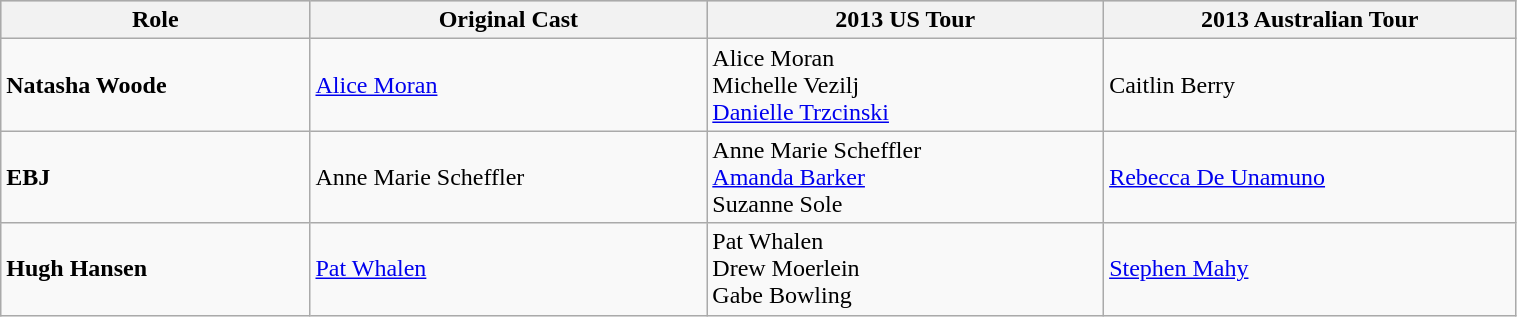<table class="wikitable" width="80%">
<tr bgcolor="#CCCCCC">
<th>Role</th>
<th>Original Cast</th>
<th>2013 US Tour</th>
<th>2013 Australian Tour</th>
</tr>
<tr>
<td><strong>Natasha Woode</strong></td>
<td><a href='#'>Alice Moran</a></td>
<td>Alice Moran<br> Michelle Vezilj<br> <a href='#'>Danielle Trzcinski</a></td>
<td>Caitlin Berry</td>
</tr>
<tr>
<td><strong>EBJ</strong></td>
<td>Anne Marie Scheffler</td>
<td>Anne Marie Scheffler<br><a href='#'>Amanda Barker</a> <br> Suzanne Sole</td>
<td><a href='#'>Rebecca De Unamuno</a></td>
</tr>
<tr>
<td><strong>Hugh Hansen</strong></td>
<td><a href='#'>Pat Whalen</a></td>
<td>Pat Whalen<br> Drew Moerlein<br> Gabe Bowling</td>
<td><a href='#'>Stephen Mahy</a></td>
</tr>
</table>
